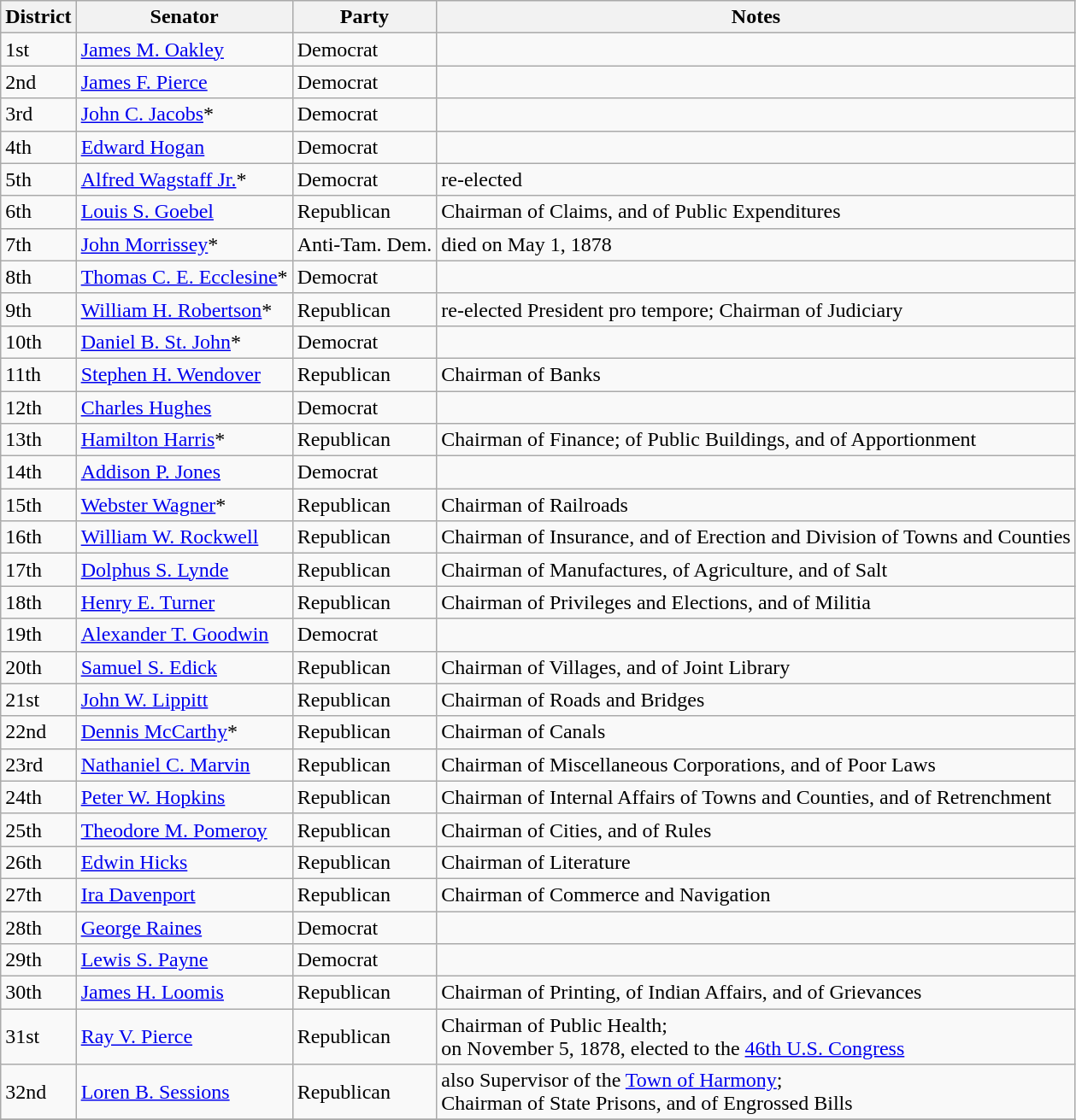<table class=wikitable>
<tr>
<th>District</th>
<th>Senator</th>
<th>Party</th>
<th>Notes</th>
</tr>
<tr>
<td>1st</td>
<td><a href='#'>James M. Oakley</a></td>
<td>Democrat</td>
<td></td>
</tr>
<tr>
<td>2nd</td>
<td><a href='#'>James F. Pierce</a></td>
<td>Democrat</td>
<td></td>
</tr>
<tr>
<td>3rd</td>
<td><a href='#'>John C. Jacobs</a>*</td>
<td>Democrat</td>
<td></td>
</tr>
<tr>
<td>4th</td>
<td><a href='#'>Edward Hogan</a></td>
<td>Democrat</td>
<td></td>
</tr>
<tr>
<td>5th</td>
<td><a href='#'>Alfred Wagstaff Jr.</a>*</td>
<td>Democrat</td>
<td>re-elected</td>
</tr>
<tr>
<td>6th</td>
<td><a href='#'>Louis S. Goebel</a></td>
<td>Republican</td>
<td>Chairman of Claims, and of Public Expenditures</td>
</tr>
<tr>
<td>7th</td>
<td><a href='#'>John Morrissey</a>*</td>
<td>Anti-Tam. Dem.</td>
<td>died on May 1, 1878</td>
</tr>
<tr>
<td>8th</td>
<td><a href='#'>Thomas C. E. Ecclesine</a>*</td>
<td>Democrat</td>
<td></td>
</tr>
<tr>
<td>9th</td>
<td><a href='#'>William H. Robertson</a>*</td>
<td>Republican</td>
<td>re-elected President pro tempore; Chairman of Judiciary</td>
</tr>
<tr>
<td>10th</td>
<td><a href='#'>Daniel B. St. John</a>*</td>
<td>Democrat</td>
<td></td>
</tr>
<tr>
<td>11th</td>
<td><a href='#'>Stephen H. Wendover</a></td>
<td>Republican</td>
<td>Chairman of Banks</td>
</tr>
<tr>
<td>12th</td>
<td><a href='#'>Charles Hughes</a></td>
<td>Democrat</td>
<td></td>
</tr>
<tr>
<td>13th</td>
<td><a href='#'>Hamilton Harris</a>*</td>
<td>Republican</td>
<td>Chairman of Finance; of Public Buildings, and of Apportionment</td>
</tr>
<tr>
<td>14th</td>
<td><a href='#'>Addison P. Jones</a></td>
<td>Democrat</td>
<td></td>
</tr>
<tr>
<td>15th</td>
<td><a href='#'>Webster Wagner</a>*</td>
<td>Republican</td>
<td>Chairman of Railroads</td>
</tr>
<tr>
<td>16th</td>
<td><a href='#'>William W. Rockwell</a></td>
<td>Republican</td>
<td>Chairman of Insurance, and of Erection and Division of Towns and Counties</td>
</tr>
<tr>
<td>17th</td>
<td><a href='#'>Dolphus S. Lynde</a></td>
<td>Republican</td>
<td>Chairman of Manufactures, of Agriculture, and of Salt</td>
</tr>
<tr>
<td>18th</td>
<td><a href='#'>Henry E. Turner</a></td>
<td>Republican</td>
<td>Chairman of Privileges and Elections, and of Militia</td>
</tr>
<tr>
<td>19th</td>
<td><a href='#'>Alexander T. Goodwin</a></td>
<td>Democrat</td>
<td></td>
</tr>
<tr>
<td>20th</td>
<td><a href='#'>Samuel S. Edick</a></td>
<td>Republican</td>
<td>Chairman of Villages, and of Joint Library</td>
</tr>
<tr>
<td>21st</td>
<td><a href='#'>John W. Lippitt</a></td>
<td>Republican</td>
<td>Chairman of Roads and Bridges</td>
</tr>
<tr>
<td>22nd</td>
<td><a href='#'>Dennis McCarthy</a>*</td>
<td>Republican</td>
<td>Chairman of Canals</td>
</tr>
<tr>
<td>23rd</td>
<td><a href='#'>Nathaniel C. Marvin</a></td>
<td>Republican</td>
<td>Chairman of Miscellaneous Corporations, and of Poor Laws</td>
</tr>
<tr>
<td>24th</td>
<td><a href='#'>Peter W. Hopkins</a></td>
<td>Republican</td>
<td>Chairman of Internal Affairs of Towns and Counties, and of Retrenchment</td>
</tr>
<tr>
<td>25th</td>
<td><a href='#'>Theodore M. Pomeroy</a></td>
<td>Republican</td>
<td>Chairman of Cities, and of Rules</td>
</tr>
<tr>
<td>26th</td>
<td><a href='#'>Edwin Hicks</a></td>
<td>Republican</td>
<td>Chairman of Literature</td>
</tr>
<tr>
<td>27th</td>
<td><a href='#'>Ira Davenport</a></td>
<td>Republican</td>
<td>Chairman of Commerce and Navigation</td>
</tr>
<tr>
<td>28th</td>
<td><a href='#'>George Raines</a></td>
<td>Democrat</td>
<td></td>
</tr>
<tr>
<td>29th</td>
<td><a href='#'>Lewis S. Payne</a></td>
<td>Democrat</td>
<td></td>
</tr>
<tr>
<td>30th</td>
<td><a href='#'>James H. Loomis</a></td>
<td>Republican</td>
<td>Chairman of Printing, of Indian Affairs, and of Grievances</td>
</tr>
<tr>
<td>31st</td>
<td><a href='#'>Ray V. Pierce</a></td>
<td>Republican</td>
<td>Chairman of Public Health; <br>on November 5, 1878, elected to the <a href='#'>46th U.S. Congress</a></td>
</tr>
<tr>
<td>32nd</td>
<td><a href='#'>Loren B. Sessions</a></td>
<td>Republican</td>
<td>also Supervisor of the <a href='#'>Town of Harmony</a>; <br>Chairman of State Prisons, and of Engrossed Bills</td>
</tr>
<tr>
</tr>
</table>
